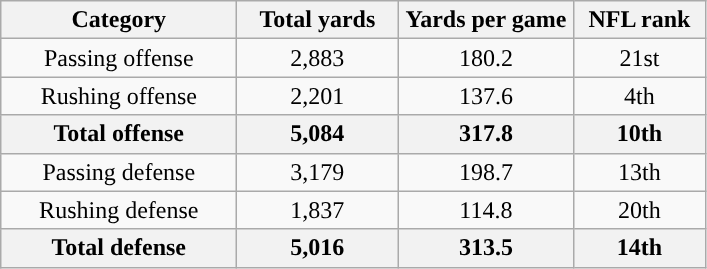<table class="wikitable" style="text-align:center">
<tr>
<th width=150px>Category</th>
<th width=100px>Total yards</th>
<th width=110px>Yards per game</th>
<th width=80px>NFL rank<br></th>
</tr>
<tr>
<td>Passing offense</td>
<td>2,883</td>
<td>180.2</td>
<td>21st</td>
</tr>
<tr>
<td>Rushing offense</td>
<td>2,201</td>
<td>137.6</td>
<td>4th</td>
</tr>
<tr>
<th>Total offense</th>
<th>5,084</th>
<th>317.8</th>
<th>10th</th>
</tr>
<tr>
<td>Passing defense</td>
<td>3,179</td>
<td>198.7</td>
<td>13th</td>
</tr>
<tr>
<td>Rushing defense</td>
<td>1,837</td>
<td>114.8</td>
<td>20th</td>
</tr>
<tr>
<th>Total defense</th>
<th>5,016</th>
<th>313.5</th>
<th>14th</th>
</tr>
</table>
